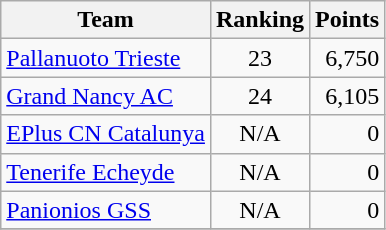<table class="wikitable">
<tr>
<th>Team</th>
<th>Ranking</th>
<th>Points</th>
</tr>
<tr>
<td> <a href='#'>Pallanuoto Trieste</a></td>
<td align=center>23</td>
<td align=right>6,750</td>
</tr>
<tr>
<td> <a href='#'>Grand Nancy AC</a></td>
<td align=center>24</td>
<td align=right>6,105</td>
</tr>
<tr>
<td> <a href='#'>EPlus CN Catalunya</a></td>
<td align=center>N/A</td>
<td align=right>0</td>
</tr>
<tr>
<td> <a href='#'>Tenerife Echeyde</a></td>
<td align=center>N/A</td>
<td align=right>0</td>
</tr>
<tr>
<td> <a href='#'>Panionios GSS</a></td>
<td align=center>N/A</td>
<td align=right>0</td>
</tr>
<tr>
</tr>
</table>
